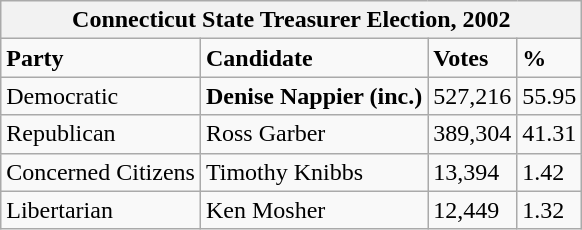<table class="wikitable">
<tr>
<th colspan="4">Connecticut State Treasurer Election, 2002</th>
</tr>
<tr>
<td><strong>Party</strong></td>
<td><strong>Candidate</strong></td>
<td><strong>Votes</strong></td>
<td><strong>%</strong></td>
</tr>
<tr>
<td>Democratic</td>
<td><strong>Denise Nappier (inc.)</strong></td>
<td>527,216</td>
<td>55.95</td>
</tr>
<tr>
<td>Republican</td>
<td>Ross Garber</td>
<td>389,304</td>
<td>41.31</td>
</tr>
<tr>
<td>Concerned Citizens</td>
<td>Timothy Knibbs</td>
<td>13,394</td>
<td>1.42</td>
</tr>
<tr>
<td>Libertarian</td>
<td>Ken Mosher</td>
<td>12,449</td>
<td>1.32</td>
</tr>
</table>
